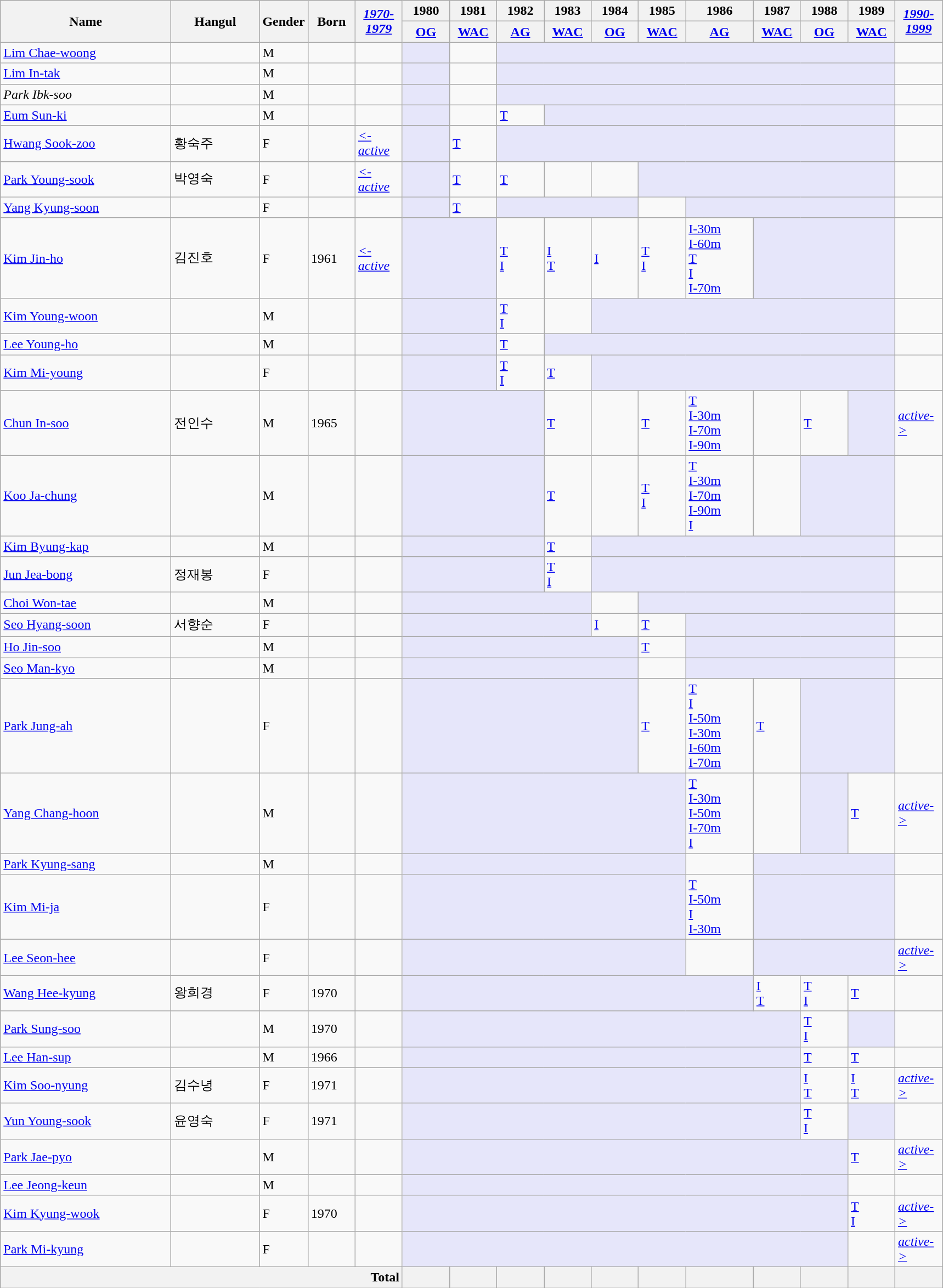<table class="wikitable">
<tr>
<th style="width:200px;" rowspan="2">Name</th>
<th style="width:100px;" rowspan="2">Hangul</th>
<th style="width:50px;" rowspan="2">Gender</th>
<th style="width:50px;" rowspan="2">Born</th>
<th style="width:50px;" rowspan="2"><em><a href='#'>1970-1979</a></em></th>
<th width=50>1980</th>
<th width=50>1981</th>
<th width=50>1982</th>
<th width=50>1983</th>
<th width=50>1984</th>
<th width=50>1985</th>
<th width=75>1986</th>
<th width=50>1987</th>
<th width=50>1988</th>
<th width=50>1989</th>
<th style="width:50px;" rowspan="2"><em><a href='#'>1990-1999</a></em></th>
</tr>
<tr>
<th><a href='#'>OG</a></th>
<th><a href='#'>WAC</a></th>
<th><a href='#'>AG</a></th>
<th><a href='#'>WAC</a></th>
<th><a href='#'>OG</a></th>
<th><a href='#'>WAC</a></th>
<th><a href='#'>AG</a></th>
<th><a href='#'>WAC</a></th>
<th><a href='#'>OG</a></th>
<th><a href='#'>WAC</a></th>
</tr>
<tr>
<td><a href='#'>Lim Chae-woong</a></td>
<td></td>
<td>M</td>
<td></td>
<td></td>
<td style="background:lavender;"></td>
<td></td>
<td colspan="8" style="background:lavender;"></td>
<td></td>
</tr>
<tr>
<td><a href='#'>Lim In-tak</a></td>
<td></td>
<td>M</td>
<td></td>
<td></td>
<td style="background:lavender;"></td>
<td></td>
<td colspan="8" style="background:lavender;"></td>
<td></td>
</tr>
<tr>
<td><em>Park Ibk-soo</em> </td>
<td></td>
<td>M</td>
<td></td>
<td></td>
<td style="background:lavender;"></td>
<td></td>
<td colspan="8" style="background:lavender;"></td>
<td></td>
</tr>
<tr>
<td><a href='#'>Eum Sun-ki</a></td>
<td></td>
<td>M</td>
<td></td>
<td></td>
<td style="background:lavender;"></td>
<td></td>
<td> <a href='#'>T</a></td>
<td colspan="7" style="background:lavender;"></td>
<td></td>
</tr>
<tr>
<td><a href='#'>Hwang Sook-zoo</a></td>
<td>황숙주</td>
<td>F</td>
<td></td>
<td><em><a href='#'><-active</a></em></td>
<td style="background:lavender;"></td>
<td> <a href='#'>T</a></td>
<td colspan="8" style="background:lavender;"></td>
<td></td>
</tr>
<tr>
<td><a href='#'>Park Young-sook</a></td>
<td>박영숙</td>
<td>F</td>
<td></td>
<td><em><a href='#'><-active</a></em></td>
<td style="background:lavender;"></td>
<td> <a href='#'>T</a></td>
<td> <a href='#'>T</a></td>
<td></td>
<td></td>
<td colspan="5" style="background:lavender;"></td>
<td></td>
</tr>
<tr>
<td><a href='#'>Yang Kyung-soon</a></td>
<td></td>
<td>F</td>
<td></td>
<td></td>
<td style="background:lavender;"></td>
<td> <a href='#'>T</a></td>
<td colspan="3" style="background:lavender;"></td>
<td></td>
<td colspan="4" style="background:lavender;"></td>
<td></td>
</tr>
<tr>
<td><a href='#'>Kim Jin-ho</a></td>
<td>김진호</td>
<td>F</td>
<td>1961</td>
<td><em><a href='#'><-active</a></em></td>
<td colspan="2" style="background:lavender;"></td>
<td> <a href='#'>T</a><br> <a href='#'>I</a></td>
<td> <a href='#'>I</a><br> <a href='#'>T</a></td>
<td> <a href='#'>I</a></td>
<td> <a href='#'>T</a><br> <a href='#'>I</a></td>
<td> <a href='#'>I-30m</a><br> <a href='#'>I-60m</a><br> <a href='#'>T</a><br> <a href='#'>I</a><br> <a href='#'>I-70m</a></td>
<td colspan="3" style="background:lavender;"></td>
<td></td>
</tr>
<tr>
<td><a href='#'>Kim Young-woon</a></td>
<td></td>
<td>M</td>
<td></td>
<td></td>
<td colspan="2" style="background:lavender;"></td>
<td> <a href='#'>T</a><br> <a href='#'>I</a></td>
<td></td>
<td colspan="6" style="background:lavender;"></td>
<td></td>
</tr>
<tr>
<td><a href='#'>Lee Young-ho</a></td>
<td></td>
<td>M</td>
<td></td>
<td></td>
<td colspan="2" style="background:lavender;"></td>
<td> <a href='#'>T</a></td>
<td colspan="7" style="background:lavender;"></td>
<td></td>
</tr>
<tr>
<td><a href='#'>Kim Mi-young</a></td>
<td></td>
<td>F</td>
<td></td>
<td></td>
<td colspan="2" style="background:lavender;"></td>
<td> <a href='#'>T</a><br> <a href='#'>I</a></td>
<td> <a href='#'>T</a></td>
<td colspan="6" style="background:lavender;"></td>
<td></td>
</tr>
<tr>
<td><a href='#'>Chun In-soo</a></td>
<td>전인수</td>
<td>M</td>
<td>1965</td>
<td></td>
<td colspan="3" style="background:lavender;"></td>
<td> <a href='#'>T</a></td>
<td></td>
<td> <a href='#'>T</a></td>
<td> <a href='#'>T</a><br> <a href='#'>I-30m</a><br> <a href='#'>I-70m</a><br> <a href='#'>I-90m</a></td>
<td></td>
<td> <a href='#'>T</a></td>
<td style="background:lavender;"></td>
<td><em><a href='#'>active-></a></em></td>
</tr>
<tr>
<td><a href='#'>Koo Ja-chung</a></td>
<td></td>
<td>M</td>
<td></td>
<td></td>
<td colspan="3" style="background:lavender;"></td>
<td> <a href='#'>T</a></td>
<td></td>
<td> <a href='#'>T</a><br> <a href='#'>I</a></td>
<td> <a href='#'>T</a><br> <a href='#'>I-30m</a><br> <a href='#'>I-70m</a><br> <a href='#'>I-90m</a><br> <a href='#'>I</a></td>
<td></td>
<td colspan="2" style="background:lavender;"></td>
<td></td>
</tr>
<tr>
<td><a href='#'>Kim Byung-kap</a></td>
<td></td>
<td>M</td>
<td></td>
<td></td>
<td colspan="3" style="background:lavender;"></td>
<td> <a href='#'>T</a></td>
<td colspan="6" style="background:lavender;"></td>
<td></td>
</tr>
<tr>
<td><a href='#'>Jun Jea-bong</a></td>
<td>정재봉</td>
<td>F</td>
<td></td>
<td></td>
<td colspan="3" style="background:lavender;"></td>
<td> <a href='#'>T</a><br> <a href='#'>I</a></td>
<td colspan="6" style="background:lavender;"></td>
<td></td>
</tr>
<tr>
<td><a href='#'>Choi Won-tae</a></td>
<td></td>
<td>M</td>
<td></td>
<td></td>
<td colspan="4" style="background:lavender;"></td>
<td></td>
<td colspan="5" style="background:lavender;"></td>
<td></td>
</tr>
<tr>
<td><a href='#'>Seo Hyang-soon</a></td>
<td>서향순</td>
<td>F</td>
<td></td>
<td></td>
<td colspan="4" style="background:lavender;"></td>
<td> <a href='#'>I</a></td>
<td> <a href='#'>T</a></td>
<td colspan="4" style="background:lavender;"></td>
<td></td>
</tr>
<tr>
<td><a href='#'>Ho Jin-soo</a></td>
<td></td>
<td>M</td>
<td></td>
<td></td>
<td colspan="5" style="background:lavender;"></td>
<td> <a href='#'>T</a></td>
<td colspan="4" style="background:lavender;"></td>
<td></td>
</tr>
<tr>
<td><a href='#'>Seo Man-kyo</a></td>
<td></td>
<td>M</td>
<td></td>
<td></td>
<td colspan="5" style="background:lavender;"></td>
<td></td>
<td colspan="4" style="background:lavender;"></td>
<td></td>
</tr>
<tr>
<td><a href='#'>Park Jung-ah</a></td>
<td></td>
<td>F</td>
<td></td>
<td></td>
<td colspan="5" style="background:lavender;"></td>
<td> <a href='#'>T</a></td>
<td> <a href='#'>T</a><br> <a href='#'>I</a><br> <a href='#'>I-50m</a><br> <a href='#'>I-30m</a><br> <a href='#'>I-60m</a><br> <a href='#'>I-70m</a></td>
<td> <a href='#'>T</a></td>
<td colspan="2" style="background:lavender;"></td>
<td></td>
</tr>
<tr>
<td><a href='#'>Yang Chang-hoon</a></td>
<td></td>
<td>M</td>
<td></td>
<td></td>
<td colspan="6" style="background:lavender;"></td>
<td> <a href='#'>T</a><br> <a href='#'>I-30m</a><br> <a href='#'>I-50m</a><br> <a href='#'>I-70m</a><br> <a href='#'>I</a></td>
<td></td>
<td style="background:lavender;"></td>
<td> <a href='#'>T</a></td>
<td><em><a href='#'>active-></a></em></td>
</tr>
<tr>
<td><a href='#'>Park Kyung-sang</a></td>
<td></td>
<td>M</td>
<td></td>
<td></td>
<td colspan="6" style="background:lavender;"></td>
<td></td>
<td colspan="3" style="background:lavender;"></td>
<td></td>
</tr>
<tr>
<td><a href='#'>Kim Mi-ja</a></td>
<td></td>
<td>F</td>
<td></td>
<td></td>
<td colspan="6" style="background:lavender;"></td>
<td> <a href='#'>T</a><br> <a href='#'>I-50m</a><br> <a href='#'>I</a><br> <a href='#'>I-30m</a></td>
<td colspan="3" style="background:lavender;"></td>
<td></td>
</tr>
<tr>
<td><a href='#'>Lee Seon-hee</a></td>
<td></td>
<td>F</td>
<td></td>
<td></td>
<td colspan="6" style="background:lavender;"></td>
<td></td>
<td colspan="3" style="background:lavender;"></td>
<td><em><a href='#'>active-></a></em></td>
</tr>
<tr>
<td><a href='#'>Wang Hee-kyung</a></td>
<td>왕희경</td>
<td>F</td>
<td>1970</td>
<td></td>
<td colspan="7" style="background:lavender;"></td>
<td> <a href='#'>I</a><br> <a href='#'>T</a></td>
<td> <a href='#'>T</a><br> <a href='#'>I</a></td>
<td> <a href='#'>T</a></td>
<td></td>
</tr>
<tr>
<td><a href='#'>Park Sung-soo</a></td>
<td></td>
<td>M</td>
<td>1970</td>
<td></td>
<td colspan="8" style="background:lavender;"></td>
<td> <a href='#'>T</a><br> <a href='#'>I</a></td>
<td style="background:lavender;"></td>
<td></td>
</tr>
<tr>
<td><a href='#'>Lee Han-sup</a></td>
<td></td>
<td>M</td>
<td>1966</td>
<td></td>
<td colspan="8" style="background:lavender;"></td>
<td> <a href='#'>T</a></td>
<td> <a href='#'>T</a></td>
<td></td>
</tr>
<tr>
<td><a href='#'>Kim Soo-nyung</a></td>
<td>김수녕</td>
<td>F</td>
<td>1971</td>
<td></td>
<td colspan="8" style="background:lavender;"></td>
<td> <a href='#'>I</a><br> <a href='#'>T</a></td>
<td> <a href='#'>I</a><br> <a href='#'>T</a></td>
<td><em><a href='#'>active-></a></em></td>
</tr>
<tr>
<td><a href='#'>Yun Young-sook</a></td>
<td>윤영숙</td>
<td>F</td>
<td>1971</td>
<td></td>
<td colspan="8" style="background:lavender;"></td>
<td> <a href='#'>T</a><br> <a href='#'>I</a></td>
<td style="background:lavender;"></td>
<td></td>
</tr>
<tr>
<td><a href='#'>Park Jae-pyo</a></td>
<td></td>
<td>M</td>
<td></td>
<td></td>
<td colspan="9" style="background:lavender;"></td>
<td> <a href='#'>T</a></td>
<td><em><a href='#'>active-></a></em></td>
</tr>
<tr>
<td><a href='#'>Lee Jeong-keun</a></td>
<td></td>
<td>M</td>
<td></td>
<td></td>
<td colspan="9" style="background:lavender;"></td>
<td></td>
<td></td>
</tr>
<tr>
<td><a href='#'>Kim Kyung-wook</a></td>
<td></td>
<td>F</td>
<td>1970</td>
<td></td>
<td colspan="9" style="background:lavender;"></td>
<td> <a href='#'>T</a><br> <a href='#'>I</a></td>
<td><em><a href='#'>active-></a></em></td>
</tr>
<tr>
<td><a href='#'>Park Mi-kyung</a></td>
<td></td>
<td>F</td>
<td></td>
<td></td>
<td colspan="9" style="background:lavender;"></td>
<td></td>
<td><em><a href='#'>active-></a></em></td>
</tr>
<tr>
<th colspan="5" style="text-align:right;">Total</th>
<th></th>
<th></th>
<th></th>
<th></th>
<th></th>
<th></th>
<th></th>
<th></th>
<th></th>
<th></th>
<th></th>
</tr>
</table>
